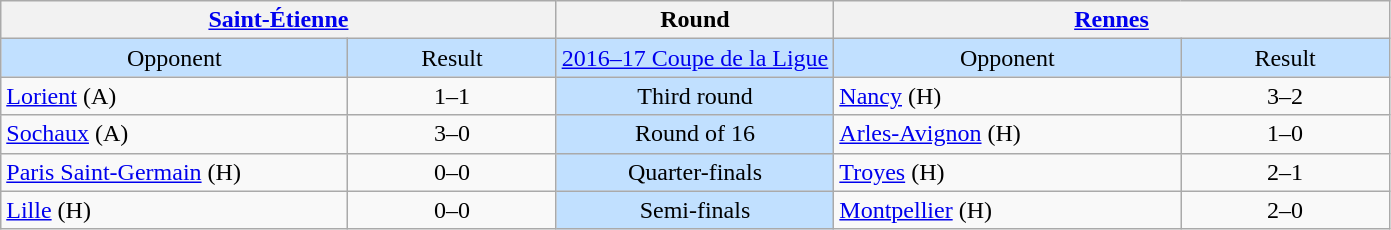<table class="wikitable" style="text-align:center; white-space:nowrap;">
<tr>
<th colspan="2"><a href='#'>Saint-Étienne</a></th>
<th>Round</th>
<th colspan="2"><a href='#'>Rennes</a></th>
</tr>
<tr style="background:#C1E0FF;">
<td style="width:25%;">Opponent</td>
<td style="width:15%;">Result</td>
<td><a href='#'>2016–17 Coupe de la Ligue</a></td>
<td style="width:25%;">Opponent</td>
<td style="width:15%;">Result</td>
</tr>
<tr>
<td style="text-align:left"><a href='#'>Lorient</a> (A)</td>
<td>1–1  </td>
<td style="background:#C1E0FF;">Third round</td>
<td style="text-align:left"><a href='#'>Nancy</a> (H)</td>
<td>3–2</td>
</tr>
<tr>
<td style="text-align:left"><a href='#'>Sochaux</a> (A)</td>
<td>3–0</td>
<td style="background:#C1E0FF;">Round of 16</td>
<td style="text-align:left"><a href='#'>Arles-Avignon</a> (H)</td>
<td>1–0</td>
</tr>
<tr>
<td style="text-align:left"><a href='#'>Paris Saint-Germain</a> (H)</td>
<td>0–0  </td>
<td style="background:#C1E0FF;">Quarter-finals</td>
<td style="text-align:left"><a href='#'>Troyes</a> (H)</td>
<td>2–1</td>
</tr>
<tr>
<td style="text-align:left"><a href='#'>Lille</a> (H)</td>
<td>0–0  </td>
<td style="background:#C1E0FF;">Semi-finals</td>
<td style="text-align:left"><a href='#'>Montpellier</a> (H)</td>
<td>2–0</td>
</tr>
</table>
